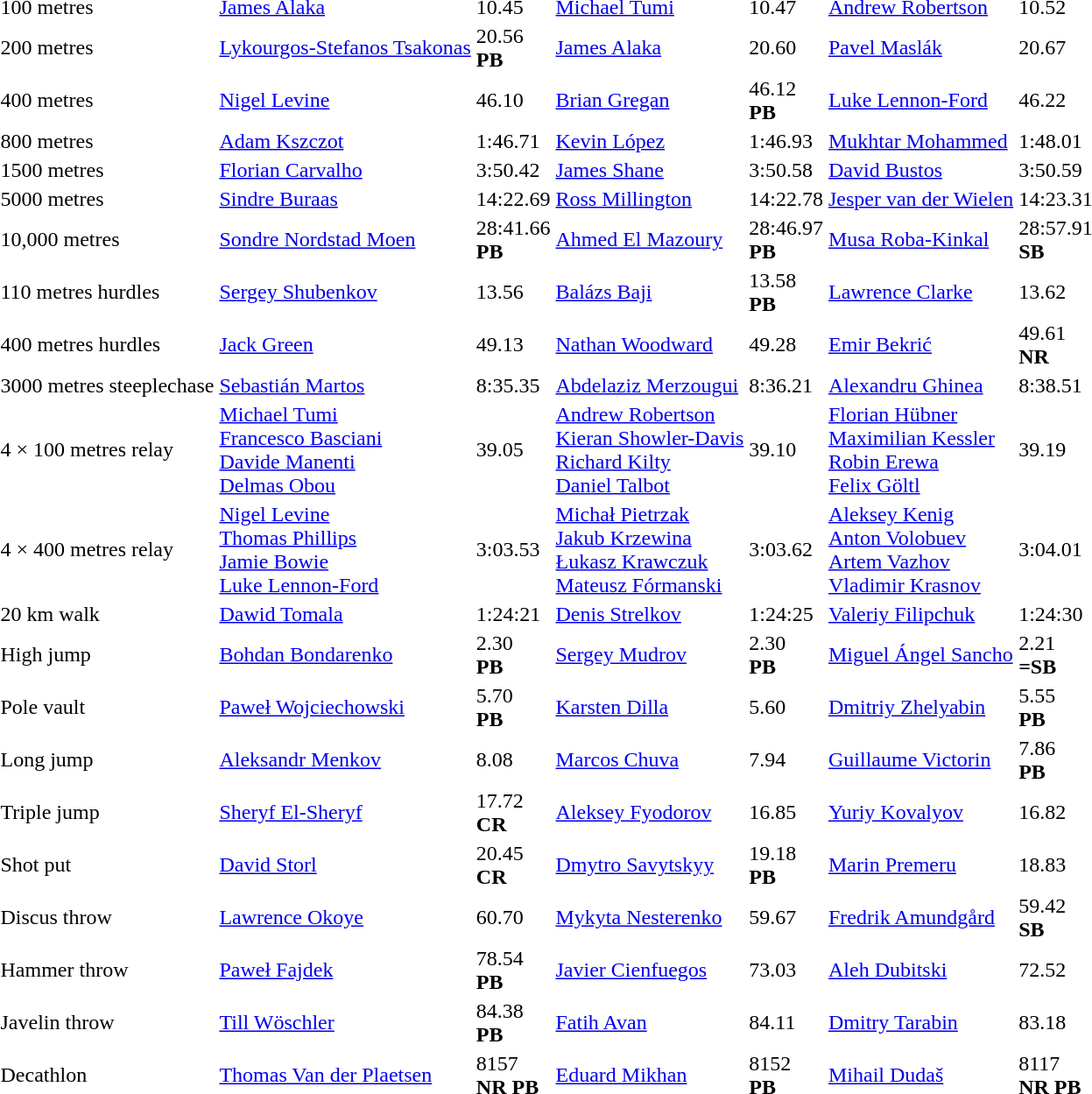<table>
<tr>
<td>100 metres <br></td>
<td><a href='#'>James Alaka</a><br><em></em></td>
<td>10.45</td>
<td><a href='#'>Michael Tumi</a><br><em></em></td>
<td>10.47</td>
<td><a href='#'>Andrew Robertson</a><br><em></em></td>
<td>10.52</td>
</tr>
<tr>
<td>200 metres <br></td>
<td><a href='#'>Lykourgos-Stefanos Tsakonas</a><br><em></em></td>
<td>20.56<br><strong>PB</strong></td>
<td><a href='#'>James Alaka</a><br><em></em></td>
<td>20.60</td>
<td><a href='#'>Pavel Maslák</a><br><em></em></td>
<td>20.67</td>
</tr>
<tr>
<td>400 metres <br></td>
<td><a href='#'>Nigel Levine</a><br><em></em></td>
<td>46.10</td>
<td><a href='#'>Brian Gregan</a><br><em></em></td>
<td>46.12<br><strong>PB</strong></td>
<td><a href='#'>Luke Lennon-Ford</a><br><em></em></td>
<td>46.22</td>
</tr>
<tr>
<td>800 metres <br></td>
<td><a href='#'>Adam Kszczot</a><br><em></em></td>
<td>1:46.71</td>
<td><a href='#'>Kevin López</a><br><em></em></td>
<td>1:46.93</td>
<td><a href='#'>Mukhtar Mohammed</a><br><em></em></td>
<td>1:48.01</td>
</tr>
<tr>
<td>1500 metres <br></td>
<td><a href='#'>Florian Carvalho</a><br><em></em></td>
<td>3:50.42</td>
<td><a href='#'>James Shane</a><br><em></em></td>
<td>3:50.58</td>
<td><a href='#'>David Bustos</a><br><em></em></td>
<td>3:50.59</td>
</tr>
<tr>
<td>5000 metres <br></td>
<td><a href='#'>Sindre Buraas</a><br><em></em></td>
<td>14:22.69</td>
<td><a href='#'>Ross Millington</a><br><em></em></td>
<td>14:22.78</td>
<td><a href='#'>Jesper van der Wielen</a><br><em></em></td>
<td>14:23.31</td>
</tr>
<tr>
<td>10,000 metres <br></td>
<td><a href='#'>Sondre Nordstad Moen</a><br><em></em></td>
<td>28:41.66 <br><strong>PB</strong></td>
<td><a href='#'>Ahmed El Mazoury</a><br><em></em></td>
<td>28:46.97 <br><strong>PB</strong></td>
<td><a href='#'>Musa Roba-Kinkal</a><br><em></em></td>
<td>28:57.91 <br><strong>SB</strong></td>
</tr>
<tr>
<td>110 metres hurdles <br></td>
<td><a href='#'>Sergey Shubenkov</a><br><em></em></td>
<td>13.56</td>
<td><a href='#'>Balázs Baji</a><br><em></em></td>
<td>13.58<br><strong>PB</strong></td>
<td><a href='#'>Lawrence Clarke</a><br><em></em></td>
<td>13.62</td>
</tr>
<tr>
<td>400 metres hurdles <br></td>
<td><a href='#'>Jack Green</a><br><em></em></td>
<td>49.13</td>
<td><a href='#'>Nathan Woodward</a><br><em></em></td>
<td>49.28</td>
<td><a href='#'>Emir Bekrić</a><br><em></em></td>
<td>49.61<br><strong>NR</strong></td>
</tr>
<tr>
<td>3000 metres steeplechase <br></td>
<td><a href='#'>Sebastián Martos</a><br><em></em></td>
<td>8:35.35</td>
<td><a href='#'>Abdelaziz Merzougui</a><br><em></em></td>
<td>8:36.21</td>
<td><a href='#'>Alexandru Ghinea</a><br><em></em></td>
<td>8:38.51</td>
</tr>
<tr>
<td>4 × 100 metres relay <br></td>
<td><a href='#'>Michael Tumi</a><br><a href='#'>Francesco Basciani</a><br><a href='#'>Davide Manenti</a><br><a href='#'>Delmas Obou</a><br><em></em></td>
<td>39.05</td>
<td><a href='#'>Andrew Robertson</a><br><a href='#'>Kieran Showler-Davis</a><br><a href='#'>Richard Kilty</a><br><a href='#'>Daniel Talbot</a><br><em></em></td>
<td>39.10</td>
<td><a href='#'>Florian Hübner</a><br><a href='#'>Maximilian Kessler</a><br><a href='#'>Robin Erewa</a><br><a href='#'>Felix Göltl</a><br><em></em></td>
<td>39.19</td>
</tr>
<tr>
<td>4 × 400 metres relay <br></td>
<td><a href='#'>Nigel Levine</a><br><a href='#'>Thomas Phillips</a><br><a href='#'>Jamie Bowie</a><br><a href='#'>Luke Lennon-Ford</a><br><em></em></td>
<td>3:03.53</td>
<td><a href='#'>Michał Pietrzak</a><br><a href='#'>Jakub Krzewina</a><br><a href='#'>Łukasz Krawczuk</a><br><a href='#'>Mateusz Fórmanski</a><br><em></em></td>
<td>3:03.62</td>
<td><a href='#'>Aleksey Kenig</a><br><a href='#'>Anton Volobuev</a><br><a href='#'>Artem Vazhov</a><br><a href='#'>Vladimir Krasnov</a><br><em></em></td>
<td>3:04.01</td>
</tr>
<tr>
<td>20 km walk <br></td>
<td><a href='#'>Dawid Tomala</a><br><em></em></td>
<td>1:24:21</td>
<td><a href='#'>Denis Strelkov</a><br><em></em></td>
<td>1:24:25</td>
<td><a href='#'>Valeriy Filipchuk</a><br> </td>
<td>1:24:30</td>
</tr>
<tr>
<td>High jump <br></td>
<td><a href='#'>Bohdan Bondarenko</a><br><em></em></td>
<td>2.30<br><strong>PB</strong></td>
<td><a href='#'>Sergey Mudrov</a><br><em></em></td>
<td>2.30<br><strong>PB</strong></td>
<td><a href='#'>Miguel Ángel Sancho</a><br><em></em></td>
<td>2.21<br><strong>=SB</strong></td>
</tr>
<tr>
<td>Pole vault <br></td>
<td><a href='#'>Paweł Wojciechowski</a><br><em></em></td>
<td>5.70<br><strong>PB</strong></td>
<td><a href='#'>Karsten Dilla</a><br><em></em></td>
<td>5.60</td>
<td><a href='#'>Dmitriy Zhelyabin</a><br><em></em></td>
<td>5.55<br><strong>PB</strong></td>
</tr>
<tr>
<td>Long jump <br></td>
<td><a href='#'>Aleksandr Menkov</a><br><em></em></td>
<td>8.08</td>
<td><a href='#'>Marcos Chuva</a><br><em></em></td>
<td>7.94</td>
<td><a href='#'>Guillaume Victorin</a><br><em></em></td>
<td>7.86  <br><strong>PB</strong></td>
</tr>
<tr>
<td>Triple jump <br></td>
<td><a href='#'>Sheryf El-Sheryf</a><br><em></em></td>
<td>17.72<br><strong>CR</strong></td>
<td><a href='#'>Aleksey Fyodorov</a><br><em></em></td>
<td>16.85</td>
<td><a href='#'>Yuriy Kovalyov</a><br><em></em></td>
<td>16.82</td>
</tr>
<tr>
<td>Shot put <br></td>
<td><a href='#'>David Storl</a><br><em></em></td>
<td>20.45<br> <strong>CR</strong></td>
<td><a href='#'>Dmytro Savytskyy</a><br><em></em></td>
<td>19.18 <br><strong>PB</strong></td>
<td><a href='#'>Marin Premeru</a><br><em></em></td>
<td>18.83</td>
</tr>
<tr>
<td>Discus throw <br></td>
<td><a href='#'>Lawrence Okoye</a><br><em></em></td>
<td>60.70</td>
<td><a href='#'>Mykyta Nesterenko</a><br><em></em></td>
<td>59.67</td>
<td><a href='#'>Fredrik Amundgård</a><br><em></em></td>
<td>59.42<br><strong>SB</strong></td>
</tr>
<tr>
<td>Hammer throw <br></td>
<td><a href='#'>Paweł Fajdek</a><br><em></em></td>
<td>78.54<br><strong>PB</strong></td>
<td><a href='#'>Javier Cienfuegos</a><br><em></em></td>
<td>73.03</td>
<td><a href='#'>Aleh Dubitski</a><br><em></em></td>
<td>72.52</td>
</tr>
<tr>
<td>Javelin throw<br></td>
<td><a href='#'>Till Wöschler</a><br><em></em></td>
<td>84.38<br><strong>PB</strong></td>
<td><a href='#'>Fatih Avan</a><br><em></em></td>
<td>84.11</td>
<td><a href='#'>Dmitry Tarabin</a><br><em></em></td>
<td>83.18</td>
</tr>
<tr>
<td>Decathlon<br></td>
<td><a href='#'>Thomas Van der Plaetsen</a><br><em></em></td>
<td>8157<br> <strong>NR</strong> <strong>PB</strong></td>
<td><a href='#'>Eduard Mikhan</a><br><em></em></td>
<td>8152  <br><strong>PB</strong></td>
<td><a href='#'>Mihail Dudaš</a><br><em></em></td>
<td>8117<br><strong>NR</strong> <strong>PB</strong></td>
</tr>
</table>
